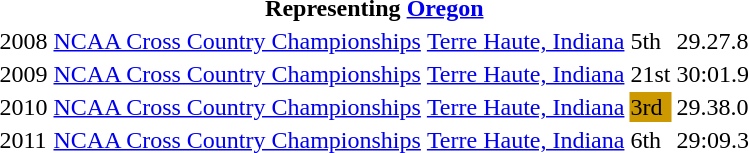<table>
<tr>
<th colspan=6>Representing <a href='#'>Oregon</a></th>
</tr>
<tr>
<td>2008</td>
<td><a href='#'>NCAA Cross Country Championships</a></td>
<td><a href='#'>Terre Haute, Indiana</a></td>
<td>5th</td>
<td>29.27.8</td>
</tr>
<tr>
<td>2009</td>
<td><a href='#'>NCAA Cross Country Championships</a></td>
<td><a href='#'>Terre Haute, Indiana</a></td>
<td>21st</td>
<td>30:01.9</td>
</tr>
<tr>
<td>2010</td>
<td><a href='#'>NCAA Cross Country Championships</a></td>
<td><a href='#'>Terre Haute, Indiana</a></td>
<td bgcolor=cc9900>3rd</td>
<td>29.38.0</td>
</tr>
<tr>
<td>2011</td>
<td><a href='#'>NCAA Cross Country Championships</a></td>
<td><a href='#'>Terre Haute, Indiana</a></td>
<td>6th</td>
<td>29:09.3</td>
</tr>
</table>
